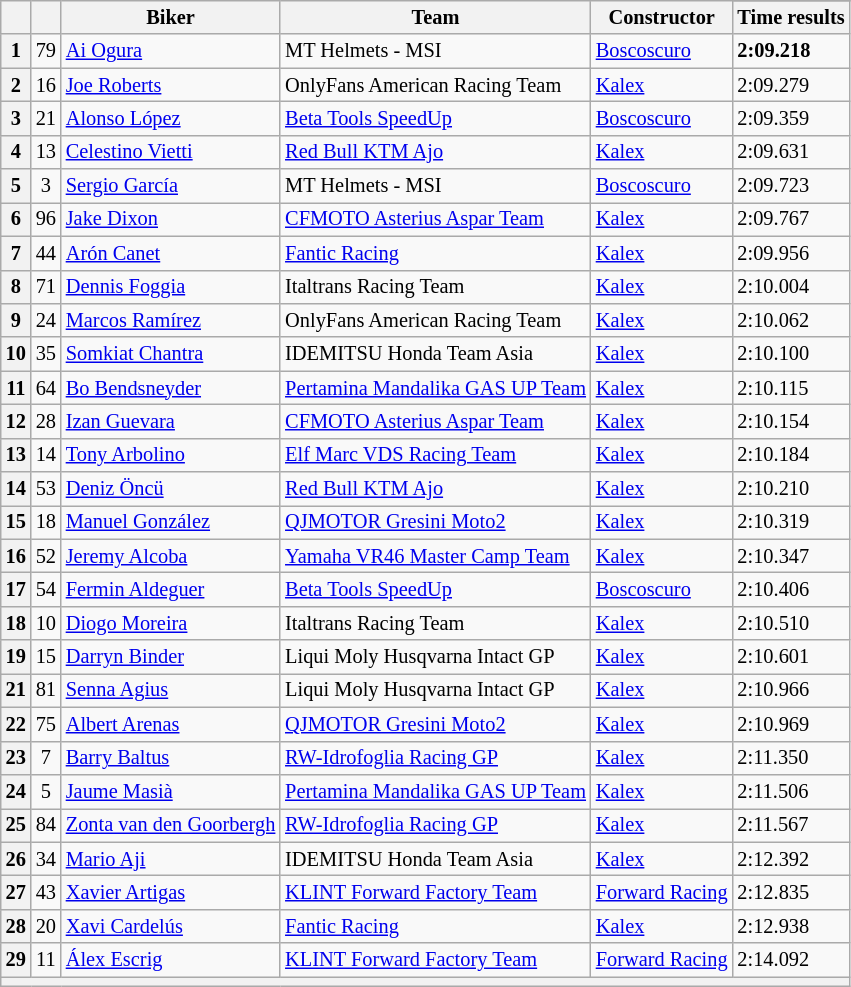<table class="wikitable sortable" style="font-size: 85%;">
<tr>
<th rowspan="2"></th>
<th rowspan="2"></th>
<th rowspan="2">Biker</th>
<th rowspan="2">Team</th>
<th rowspan="2">Constructor</th>
</tr>
<tr>
<th scope="col">Time results</th>
</tr>
<tr>
<th scope="row">1</th>
<td align="center">79</td>
<td> <a href='#'>Ai Ogura</a></td>
<td>MT Helmets - MSI</td>
<td><a href='#'>Boscoscuro</a></td>
<td><strong>2:09.218</strong></td>
</tr>
<tr>
<th scope="row">2</th>
<td align="center">16</td>
<td> <a href='#'>Joe Roberts</a></td>
<td>OnlyFans American Racing Team</td>
<td><a href='#'>Kalex</a></td>
<td>2:09.279</td>
</tr>
<tr>
<th scope="row">3</th>
<td align="center">21</td>
<td> <a href='#'>Alonso López</a></td>
<td><a href='#'>Beta Tools SpeedUp</a></td>
<td><a href='#'>Boscoscuro</a></td>
<td>2:09.359</td>
</tr>
<tr>
<th scope="row">4</th>
<td align="center">13</td>
<td> <a href='#'>Celestino Vietti</a></td>
<td><a href='#'>Red Bull KTM Ajo</a></td>
<td><a href='#'>Kalex</a></td>
<td>2:09.631</td>
</tr>
<tr>
<th scope="row">5</th>
<td align="center">3</td>
<td> <a href='#'>Sergio García</a></td>
<td>MT Helmets - MSI</td>
<td><a href='#'>Boscoscuro</a></td>
<td>2:09.723</td>
</tr>
<tr>
<th scope="row">6</th>
<td align="center">96</td>
<td> <a href='#'>Jake Dixon</a></td>
<td><a href='#'>CFMOTO Asterius Aspar Team</a></td>
<td><a href='#'>Kalex</a></td>
<td>2:09.767</td>
</tr>
<tr>
<th scope="row">7</th>
<td align="center">44</td>
<td> <a href='#'>Arón Canet</a></td>
<td><a href='#'>Fantic Racing</a></td>
<td><a href='#'>Kalex</a></td>
<td>2:09.956</td>
</tr>
<tr>
<th scope="row">8</th>
<td align="center">71</td>
<td> <a href='#'>Dennis Foggia</a></td>
<td>Italtrans Racing Team</td>
<td><a href='#'>Kalex</a></td>
<td>2:10.004</td>
</tr>
<tr>
<th scope="row">9</th>
<td align="center">24</td>
<td> <a href='#'>Marcos Ramírez</a></td>
<td>OnlyFans American Racing Team</td>
<td><a href='#'>Kalex</a></td>
<td>2:10.062</td>
</tr>
<tr>
<th scope="row">10</th>
<td align="center">35</td>
<td> <a href='#'>Somkiat Chantra</a></td>
<td>IDEMITSU Honda Team Asia</td>
<td><a href='#'>Kalex</a></td>
<td>2:10.100</td>
</tr>
<tr>
<th scope="row">11</th>
<td align="center">64</td>
<td> <a href='#'>Bo Bendsneyder</a></td>
<td><a href='#'>Pertamina Mandalika GAS UP Team</a></td>
<td><a href='#'>Kalex</a></td>
<td>2:10.115</td>
</tr>
<tr>
<th scope="row">12</th>
<td align="center">28</td>
<td> <a href='#'>Izan Guevara</a></td>
<td><a href='#'>CFMOTO Asterius Aspar Team</a></td>
<td><a href='#'>Kalex</a></td>
<td>2:10.154</td>
</tr>
<tr>
<th scope="row">13</th>
<td align="center">14</td>
<td> <a href='#'>Tony Arbolino</a></td>
<td><a href='#'>Elf Marc VDS Racing Team</a></td>
<td><a href='#'>Kalex</a></td>
<td>2:10.184</td>
</tr>
<tr>
<th scope="row">14</th>
<td align="center">53</td>
<td> <a href='#'>Deniz Öncü</a></td>
<td><a href='#'>Red Bull KTM Ajo</a></td>
<td><a href='#'>Kalex</a></td>
<td>2:10.210</td>
</tr>
<tr>
<th scope="row">15</th>
<td align="center">18</td>
<td> <a href='#'>Manuel González</a></td>
<td><a href='#'>QJMOTOR Gresini Moto2</a></td>
<td><a href='#'>Kalex</a></td>
<td>2:10.319</td>
</tr>
<tr>
<th scope="row">16</th>
<td align="center">52</td>
<td> <a href='#'>Jeremy Alcoba</a></td>
<td><a href='#'>Yamaha VR46 Master Camp Team</a></td>
<td><a href='#'>Kalex</a></td>
<td>2:10.347</td>
</tr>
<tr>
<th scope="row">17</th>
<td align="center">54</td>
<td> <a href='#'>Fermin Aldeguer</a></td>
<td><a href='#'>Beta Tools SpeedUp</a></td>
<td><a href='#'>Boscoscuro</a></td>
<td>2:10.406</td>
</tr>
<tr>
<th scope="row">18</th>
<td align="center">10</td>
<td> <a href='#'>Diogo Moreira</a></td>
<td>Italtrans Racing Team</td>
<td><a href='#'>Kalex</a></td>
<td>2:10.510</td>
</tr>
<tr>
<th scope="row">19</th>
<td align="center">15</td>
<td> <a href='#'>Darryn Binder</a></td>
<td>Liqui Moly Husqvarna Intact GP</td>
<td><a href='#'>Kalex</a></td>
<td>2:10.601</td>
</tr>
<tr>
<th scope="row">21</th>
<td align="center">81</td>
<td> <a href='#'>Senna Agius</a></td>
<td>Liqui Moly Husqvarna Intact GP</td>
<td><a href='#'>Kalex</a></td>
<td>2:10.966</td>
</tr>
<tr>
<th scope="row">22</th>
<td align="center">75</td>
<td> <a href='#'>Albert Arenas</a></td>
<td><a href='#'>QJMOTOR Gresini Moto2</a></td>
<td><a href='#'>Kalex</a></td>
<td>2:10.969</td>
</tr>
<tr>
<th scope="row">23</th>
<td align="center">7</td>
<td> <a href='#'>Barry Baltus</a></td>
<td><a href='#'>RW-Idrofoglia Racing GP</a></td>
<td><a href='#'>Kalex</a></td>
<td>2:11.350</td>
</tr>
<tr>
<th scope="row">24</th>
<td align="center">5</td>
<td> <a href='#'>Jaume Masià</a></td>
<td><a href='#'>Pertamina Mandalika GAS UP Team</a></td>
<td><a href='#'>Kalex</a></td>
<td>2:11.506</td>
</tr>
<tr>
<th scope="row">25</th>
<td align="center">84</td>
<td> <a href='#'>Zonta van den Goorbergh</a></td>
<td><a href='#'>RW-Idrofoglia Racing GP</a></td>
<td><a href='#'>Kalex</a></td>
<td>2:11.567</td>
</tr>
<tr>
<th scope="row">26</th>
<td align="center">34</td>
<td> <a href='#'>Mario Aji</a></td>
<td>IDEMITSU Honda Team Asia</td>
<td><a href='#'>Kalex</a></td>
<td>2:12.392</td>
</tr>
<tr>
<th scope="row">27</th>
<td align="center">43</td>
<td> <a href='#'>Xavier Artigas</a></td>
<td><a href='#'>KLINT Forward Factory Team</a></td>
<td><a href='#'>Forward Racing</a></td>
<td>2:12.835</td>
</tr>
<tr>
<th scope="row">28</th>
<td align="center">20</td>
<td> <a href='#'>Xavi Cardelús</a></td>
<td><a href='#'>Fantic Racing</a></td>
<td><a href='#'>Kalex</a></td>
<td>2:12.938</td>
</tr>
<tr>
<th scope="row">29</th>
<td align="center">11</td>
<td> <a href='#'>Álex Escrig</a></td>
<td><a href='#'>KLINT Forward Factory Team</a></td>
<td><a href='#'>Forward Racing</a></td>
<td>2:14.092</td>
</tr>
<tr>
<th colspan="7"></th>
</tr>
</table>
